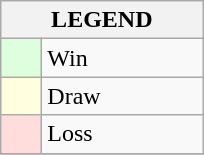<table class="wikitable">
<tr>
<th colspan="2">LEGEND</th>
</tr>
<tr>
<td style="background:#ddffdd;" width=20> </td>
<td width=100>Win</td>
</tr>
<tr>
<td style="background:#ffffdd"  width=20> </td>
<td width=100>Draw</td>
</tr>
<tr>
<td style="background:#ffdddd;" width=20> </td>
<td width=100>Loss</td>
</tr>
<tr>
</tr>
</table>
